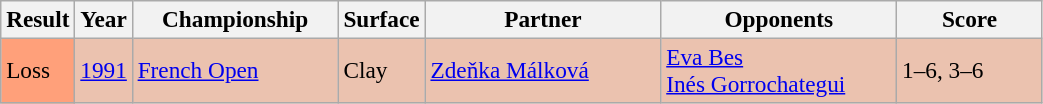<table class="wikitable" style=font-size:97%>
<tr>
<th>Result</th>
<th>Year</th>
<th width=130>Championship</th>
<th>Surface</th>
<th width=150>Partner</th>
<th width=150>Opponents</th>
<th style="width:90px">Score</th>
</tr>
<tr style="background:#ebc2af;">
<td style="background:#ffa07a;">Loss</td>
<td><a href='#'>1991</a></td>
<td><a href='#'>French Open</a></td>
<td>Clay</td>
<td> <a href='#'>Zdeňka Málková</a></td>
<td> <a href='#'>Eva Bes</a> <br>  <a href='#'>Inés Gorrochategui</a></td>
<td>1–6, 3–6</td>
</tr>
</table>
